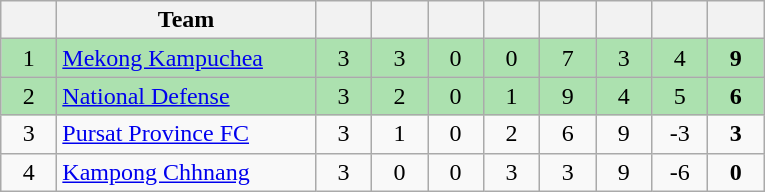<table class="wikitable" style="text-align: center;">
<tr>
<th width=30></th>
<th width=165>Team</th>
<th width=30></th>
<th width=30></th>
<th width=30></th>
<th width=30></th>
<th width=30></th>
<th width=30></th>
<th width=30></th>
<th width=30></th>
</tr>
<tr style="background:#ace1af;">
<td>1</td>
<td align=left><a href='#'>Mekong Kampuchea</a></td>
<td>3</td>
<td>3</td>
<td>0</td>
<td>0</td>
<td>7</td>
<td>3</td>
<td>4</td>
<td><strong>9</strong></td>
</tr>
<tr style="background:#ace1af;">
<td>2</td>
<td align=left><a href='#'>National Defense</a></td>
<td>3</td>
<td>2</td>
<td>0</td>
<td>1</td>
<td>9</td>
<td>4</td>
<td>5</td>
<td><strong>6</strong></td>
</tr>
<tr>
<td>3</td>
<td align=left><a href='#'>Pursat Province FC</a></td>
<td>3</td>
<td>1</td>
<td>0</td>
<td>2</td>
<td>6</td>
<td>9</td>
<td>-3</td>
<td><strong>3</strong></td>
</tr>
<tr>
<td>4</td>
<td align=left><a href='#'>Kampong Chhnang</a></td>
<td>3</td>
<td>0</td>
<td>0</td>
<td>3</td>
<td>3</td>
<td>9</td>
<td>-6</td>
<td><strong>0</strong></td>
</tr>
</table>
